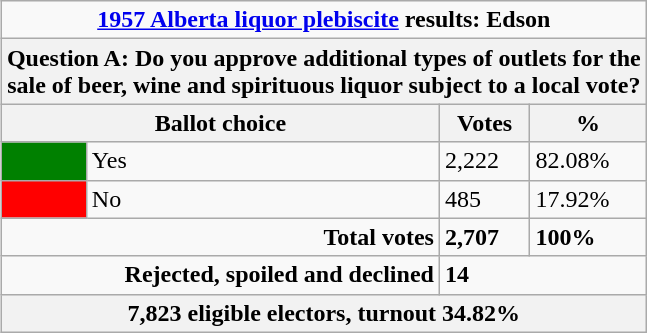<table class="wikitable" align=right>
<tr>
<td colspan=4 align=center><strong><a href='#'>1957 Alberta liquor plebiscite</a> results: Edson</strong></td>
</tr>
<tr>
<th colspan=4>Question A: Do you approve additional types of outlets for the<br> sale of beer, wine and spirituous liquor subject to a local vote?</th>
</tr>
<tr>
<th colspan=2>Ballot choice</th>
<th>Votes</th>
<th>%</th>
</tr>
<tr>
<td bgcolor=green></td>
<td>Yes</td>
<td>2,222</td>
<td>82.08%</td>
</tr>
<tr>
<td bgcolor=red></td>
<td>No</td>
<td>485</td>
<td>17.92%</td>
</tr>
<tr>
<td align=right colspan=2><strong>Total votes</strong></td>
<td><strong>2,707</strong></td>
<td><strong>100%</strong></td>
</tr>
<tr>
<td align=right colspan=2><strong>Rejected, spoiled and declined</strong></td>
<td colspan=2><strong>14</strong></td>
</tr>
<tr>
<th colspan=4>7,823 eligible electors, turnout 34.82%</th>
</tr>
</table>
